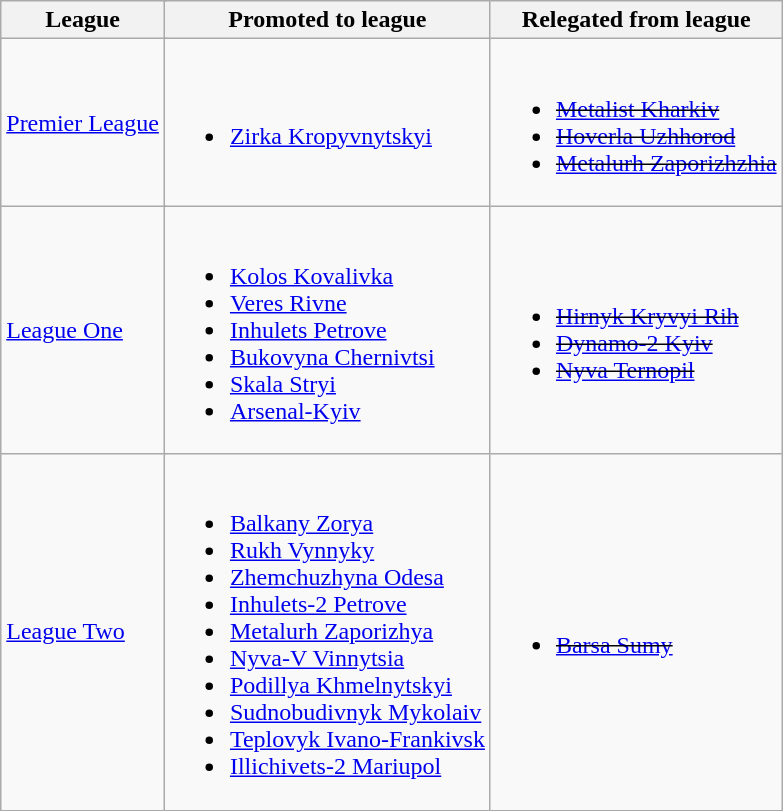<table class="wikitable">
<tr>
<th colspan=2>League</th>
<th>Promoted to league</th>
<th>Relegated from league</th>
</tr>
<tr>
<td colspan=2><a href='#'>Premier League</a></td>
<td><br><ul><li><a href='#'>Zirka Kropyvnytskyi</a></li></ul></td>
<td><br><ul><li><del><a href='#'>Metalist Kharkiv</a></del></li><li><del><a href='#'>Hoverla Uzhhorod</a></del></li><li><del><a href='#'>Metalurh Zaporizhzhia</a></del></li></ul></td>
</tr>
<tr>
<td colspan=2><a href='#'>League One</a></td>
<td><br><ul><li><a href='#'>Kolos Kovalivka</a></li><li><a href='#'>Veres Rivne</a></li><li><a href='#'>Inhulets Petrove</a></li><li><a href='#'>Bukovyna Chernivtsi</a></li><li><a href='#'>Skala Stryi</a></li><li><a href='#'>Arsenal-Kyiv</a></li></ul></td>
<td><br><ul><li><del><a href='#'>Hirnyk Kryvyi Rih</a></del></li><li><del><a href='#'>Dynamo-2 Kyiv</a></del></li><li><del><a href='#'>Nyva Ternopil</a></del></li></ul></td>
</tr>
<tr>
<td colspan=2><a href='#'>League Two</a></td>
<td><br><ul><li><a href='#'>Balkany Zorya</a></li><li><a href='#'>Rukh Vynnyky</a></li><li><a href='#'>Zhemchuzhyna Odesa</a></li><li><a href='#'>Inhulets-2 Petrove</a></li><li><a href='#'>Metalurh Zaporizhya</a></li><li><a href='#'>Nyva-V Vinnytsia</a></li><li><a href='#'>Podillya Khmelnytskyi</a></li><li><a href='#'>Sudnobudivnyk Mykolaiv</a></li><li><a href='#'>Teplovyk Ivano-Frankivsk</a></li><li><a href='#'>Illichivets-2 Mariupol</a></li></ul></td>
<td><br><ul><li><del><a href='#'>Barsa Sumy</a></del></li></ul></td>
</tr>
</table>
